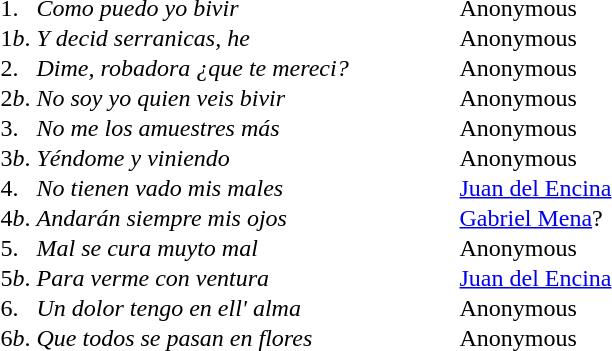<table cellpadding="1" cellspacing="0">
<tr>
<td width=30 align=left>  1.</td>
<td width=280 align=left><em>Como puedo yo bivir</em></td>
<td width=300 align=left>Anonymous</td>
</tr>
<tr>
<td>  1<em>b</em>.</td>
<td><em>Y decid serranicas, he</em></td>
<td>Anonymous</td>
</tr>
<tr>
<td>  2.</td>
<td><em>Dime, robadora ¿que te mereci?</em></td>
<td>Anonymous</td>
</tr>
<tr>
<td>  2<em>b</em>.</td>
<td><em>No soy yo quien veis bivir</em></td>
<td>Anonymous</td>
</tr>
<tr>
<td>  3.</td>
<td><em>No me los amuestres más</em></td>
<td>Anonymous</td>
</tr>
<tr>
<td>  3<em>b</em>.</td>
<td><em>Yéndome y viniendo</em></td>
<td>Anonymous</td>
</tr>
<tr>
<td>  4.</td>
<td><em>No tienen vado mis males</em></td>
<td><a href='#'>Juan del Encina</a></td>
</tr>
<tr>
<td>  4<em>b</em>.</td>
<td><em>Andarán siempre mis ojos</em></td>
<td><a href='#'>Gabriel Mena</a>?</td>
</tr>
<tr>
<td>  5.</td>
<td><em>Mal se cura muyto mal</em></td>
<td>Anonymous</td>
</tr>
<tr>
<td>  5<em>b</em>.</td>
<td><em>Para verme con ventura</em></td>
<td><a href='#'>Juan del Encina</a></td>
</tr>
<tr>
<td>  6.</td>
<td><em>Un dolor tengo en ell' alma</em></td>
<td>Anonymous</td>
</tr>
<tr>
<td>  6<em>b</em>.</td>
<td><em>Que todos se pasan en flores</em></td>
<td>Anonymous</td>
</tr>
</table>
